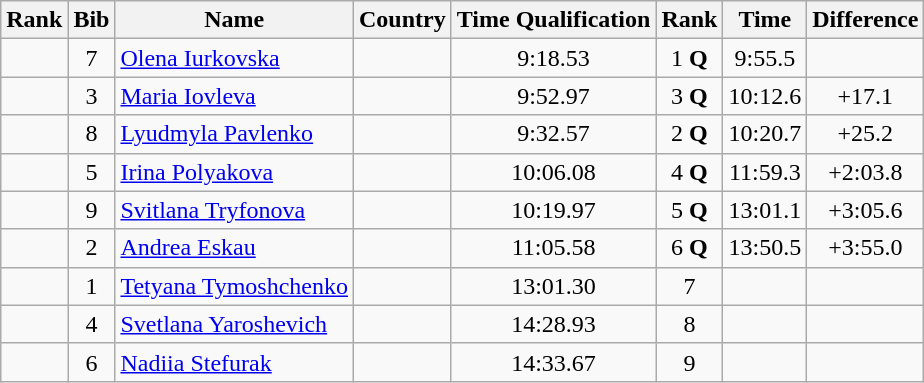<table class="wikitable sortable" style="text-align:center">
<tr>
<th>Rank</th>
<th>Bib</th>
<th>Name</th>
<th>Country</th>
<th>Time Qualification</th>
<th>Rank</th>
<th>Time</th>
<th>Difference</th>
</tr>
<tr>
<td></td>
<td>7</td>
<td align=left><a href='#'>Olena Iurkovska</a></td>
<td align=left></td>
<td>9:18.53</td>
<td>1 <strong>Q</strong></td>
<td>9:55.5</td>
<td></td>
</tr>
<tr>
<td></td>
<td>3</td>
<td align=left><a href='#'>Maria Iovleva</a></td>
<td align=left></td>
<td>9:52.97</td>
<td>3 <strong>Q</strong></td>
<td>10:12.6</td>
<td>+17.1</td>
</tr>
<tr>
<td></td>
<td>8</td>
<td align=left><a href='#'>Lyudmyla Pavlenko</a></td>
<td align=left></td>
<td>9:32.57</td>
<td>2 <strong>Q</strong></td>
<td>10:20.7</td>
<td>+25.2</td>
</tr>
<tr>
<td></td>
<td>5</td>
<td align=left><a href='#'>Irina Polyakova</a></td>
<td align=left></td>
<td>10:06.08</td>
<td>4 <strong>Q</strong></td>
<td>11:59.3</td>
<td>+2:03.8</td>
</tr>
<tr>
<td></td>
<td>9</td>
<td align=left><a href='#'>Svitlana Tryfonova</a></td>
<td align=left></td>
<td>10:19.97</td>
<td>5 <strong>Q</strong></td>
<td>13:01.1</td>
<td>+3:05.6</td>
</tr>
<tr>
<td></td>
<td>2</td>
<td align=left><a href='#'>Andrea Eskau</a></td>
<td align=left></td>
<td>11:05.58</td>
<td>6 <strong>Q</strong></td>
<td>13:50.5</td>
<td>+3:55.0</td>
</tr>
<tr>
<td></td>
<td>1</td>
<td align=left><a href='#'>Tetyana Tymoshchenko</a></td>
<td align=left></td>
<td>13:01.30</td>
<td>7</td>
<td></td>
<td></td>
</tr>
<tr>
<td></td>
<td>4</td>
<td align=left><a href='#'>Svetlana Yaroshevich</a></td>
<td align=left></td>
<td>14:28.93</td>
<td>8</td>
<td></td>
<td></td>
</tr>
<tr>
<td></td>
<td>6</td>
<td align=left><a href='#'>Nadiia Stefurak</a></td>
<td align=left></td>
<td>14:33.67</td>
<td>9</td>
<td></td>
<td></td>
</tr>
</table>
